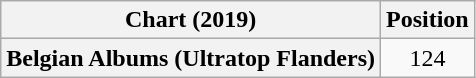<table class="wikitable plainrowheaders">
<tr>
<th>Chart (2019)</th>
<th>Position</th>
</tr>
<tr>
<th scope="row">Belgian Albums (Ultratop Flanders)</th>
<td style="text-align:center;">124</td>
</tr>
</table>
